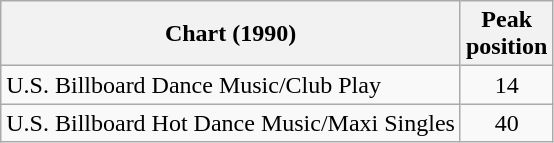<table class="wikitable sortable">
<tr>
<th>Chart (1990)</th>
<th>Peak<br>position</th>
</tr>
<tr>
<td>U.S. Billboard Dance Music/Club Play</td>
<td style="text-align:center;">14</td>
</tr>
<tr>
<td>U.S. Billboard Hot Dance Music/Maxi Singles</td>
<td style="text-align:center;">40</td>
</tr>
</table>
